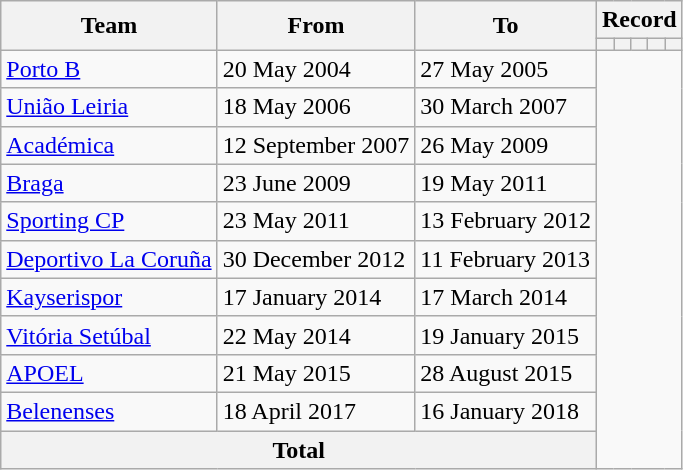<table class="wikitable" style="text-align: center">
<tr>
<th rowspan="2">Team</th>
<th rowspan="2">From</th>
<th rowspan="2">To</th>
<th colspan="5">Record</th>
</tr>
<tr>
<th></th>
<th></th>
<th></th>
<th></th>
<th></th>
</tr>
<tr>
<td align=left><a href='#'>Porto B</a></td>
<td align=left>20 May 2004</td>
<td align=left>27 May 2005<br></td>
</tr>
<tr>
<td align=left><a href='#'>União Leiria</a></td>
<td align=left>18 May 2006</td>
<td align=left>30 March 2007<br></td>
</tr>
<tr>
<td align=left><a href='#'>Académica</a></td>
<td align=left>12 September 2007</td>
<td align=left>26 May 2009<br></td>
</tr>
<tr>
<td align=left><a href='#'>Braga</a></td>
<td align=left>23 June 2009</td>
<td align=left>19 May 2011<br></td>
</tr>
<tr>
<td align=left><a href='#'>Sporting CP</a></td>
<td align=left>23 May 2011</td>
<td align=left>13 February 2012<br></td>
</tr>
<tr>
<td align=left><a href='#'>Deportivo La Coruña</a></td>
<td align=left>30 December 2012</td>
<td align=left>11 February 2013<br></td>
</tr>
<tr>
<td align=left><a href='#'>Kayserispor</a></td>
<td align=left>17 January 2014</td>
<td align=left>17 March 2014<br></td>
</tr>
<tr>
<td align=left><a href='#'>Vitória Setúbal</a></td>
<td align=left>22 May 2014</td>
<td align=left>19 January 2015<br></td>
</tr>
<tr>
<td align=left><a href='#'>APOEL</a></td>
<td align=left>21 May 2015</td>
<td align=left>28 August 2015<br></td>
</tr>
<tr>
<td align=left><a href='#'>Belenenses</a></td>
<td align=left>18 April 2017</td>
<td align=left>16 January 2018<br></td>
</tr>
<tr>
<th colspan="3">Total<br></th>
</tr>
</table>
